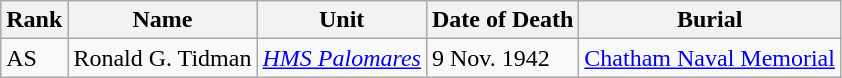<table class="wikitable">
<tr>
<th>Rank</th>
<th>Name</th>
<th>Unit</th>
<th>Date of Death</th>
<th>Burial</th>
</tr>
<tr>
<td>AS</td>
<td>Ronald G. Tidman</td>
<td><em><a href='#'>HMS Palomares</a></em></td>
<td>9 Nov. 1942</td>
<td><a href='#'>Chatham Naval Memorial</a></td>
</tr>
</table>
